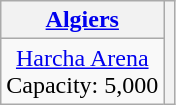<table class="wikitable" style="text-align:center;">
<tr>
<th><a href='#'>Algiers</a></th>
<th rowspan=6></th>
</tr>
<tr>
<td><a href='#'>Harcha Arena</a><br>Capacity: 5,000</td>
</tr>
</table>
